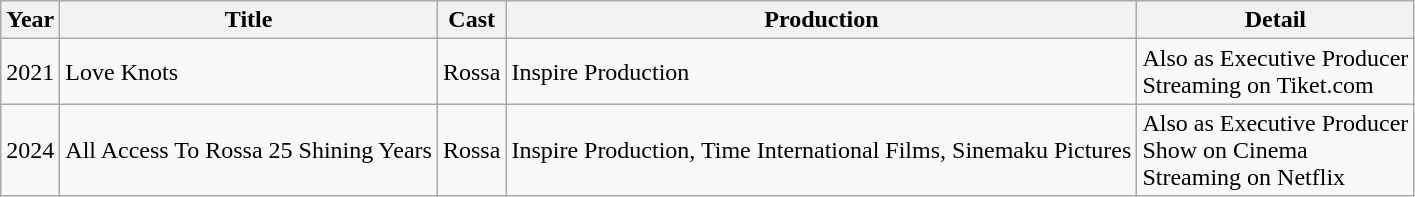<table class="wikitable">
<tr>
<th>Year</th>
<th>Title</th>
<th>Cast</th>
<th>Production</th>
<th>Detail</th>
</tr>
<tr>
<td>2021</td>
<td>Love Knots</td>
<td>Rossa</td>
<td>Inspire Production</td>
<td>Also as Executive Producer<br>Streaming on Tiket.com</td>
</tr>
<tr>
<td>2024</td>
<td>All Access To Rossa 25 Shining Years</td>
<td>Rossa</td>
<td>Inspire Production, Time International Films, Sinemaku Pictures</td>
<td>Also as Executive Producer<br>Show on Cinema<br>Streaming on Netflix</td>
</tr>
</table>
